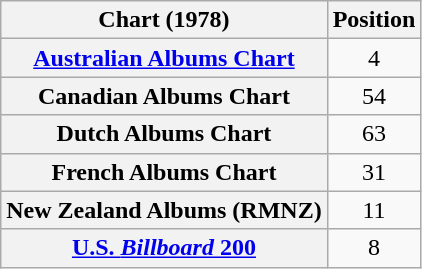<table class="wikitable sortable plainrowheaders" style="text-align:center;">
<tr>
<th scope="col">Chart (1978)</th>
<th scope="col">Position</th>
</tr>
<tr>
<th scope="row"><a href='#'>Australian Albums Chart</a></th>
<td>4</td>
</tr>
<tr>
<th scope="row">Canadian Albums Chart</th>
<td>54</td>
</tr>
<tr>
<th scope="row">Dutch Albums Chart</th>
<td>63</td>
</tr>
<tr>
<th scope="row">French Albums Chart</th>
<td>31</td>
</tr>
<tr>
<th scope="row">New Zealand Albums (RMNZ)</th>
<td>11</td>
</tr>
<tr>
<th scope="row"><a href='#'>U.S. <em>Billboard</em> 200</a></th>
<td>8</td>
</tr>
</table>
